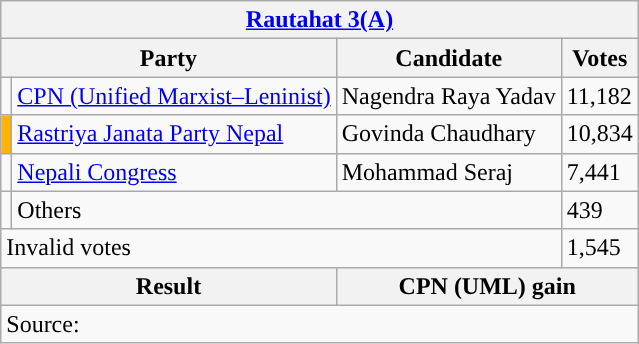<table class="wikitable">
<tr>
<th colspan="4"><a href='#'>Rautahat 3(A)</a></th>
</tr>
<tr>
<th colspan="2">Party</th>
<th>Candidate</th>
<th>Votes</th>
</tr>
<tr>
<td style="background-color:"></td>
<td><a href='#'>CPN (Unified Marxist–Leninist)</a></td>
<td>Nagendra Raya Yadav</td>
<td>11,182</td>
</tr>
<tr>
<td style="background-color:#ffb300"></td>
<td><a href='#'>Rastriya Janata Party Nepal</a></td>
<td>Govinda Chaudhary</td>
<td>10,834</td>
</tr>
<tr>
<td style="background-color:"></td>
<td><a href='#'>Nepali Congress</a></td>
<td>Mohammad Seraj</td>
<td>7,441</td>
</tr>
<tr>
<td></td>
<td colspan="2">Others</td>
<td>439</td>
</tr>
<tr>
<td colspan="3">Invalid votes</td>
<td>1,545</td>
</tr>
<tr>
<th colspan="2">Result</th>
<th colspan="2">CPN (UML) gain</th>
</tr>
<tr>
<td colspan="4">Source: </td>
</tr>
</table>
